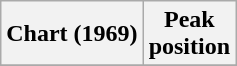<table class="wikitable sortable plainrowheaders" style="text-align:center">
<tr>
<th>Chart (1969)</th>
<th>Peak<br>position</th>
</tr>
<tr>
</tr>
</table>
